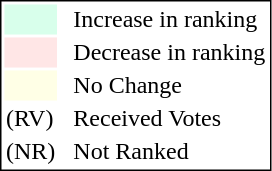<table style="border:1px solid black;">
<tr>
<td style="background:#D8FFEB; width:20px;"></td>
<td> </td>
<td>Increase in ranking</td>
</tr>
<tr>
<td style="background:#FFE6E6; width:20px;"></td>
<td> </td>
<td>Decrease in ranking</td>
</tr>
<tr>
<td style="background:#FFFFE6; width:20px;"></td>
<td> </td>
<td>No Change</td>
</tr>
<tr>
<td>(RV)</td>
<td> </td>
<td>Received Votes</td>
</tr>
<tr>
<td>(NR)</td>
<td> </td>
<td>Not Ranked</td>
</tr>
</table>
